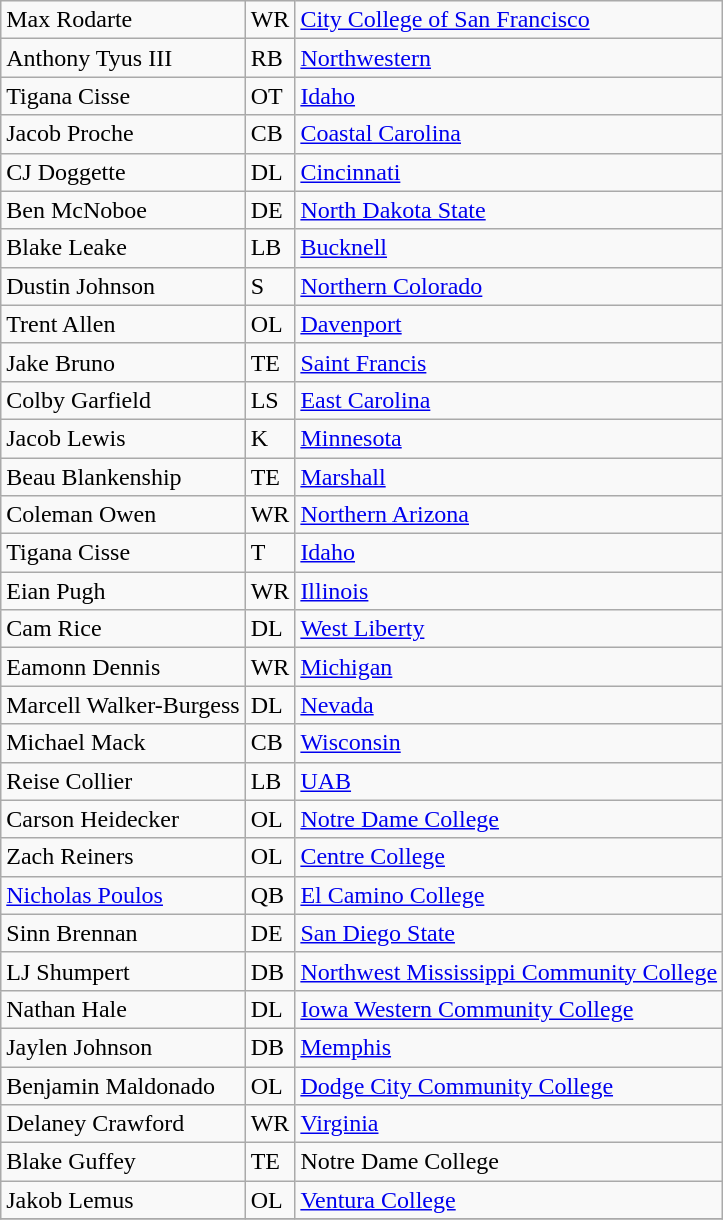<table class="wikitable">
<tr>
<td>Max Rodarte</td>
<td>WR</td>
<td><a href='#'>City College of San Francisco</a></td>
</tr>
<tr>
<td>Anthony Tyus III</td>
<td>RB</td>
<td><a href='#'>Northwestern</a></td>
</tr>
<tr>
<td>Tigana Cisse</td>
<td>OT</td>
<td><a href='#'>Idaho</a></td>
</tr>
<tr>
<td>Jacob Proche</td>
<td>CB</td>
<td><a href='#'>Coastal Carolina</a></td>
</tr>
<tr>
<td>CJ Doggette</td>
<td>DL</td>
<td><a href='#'>Cincinnati</a></td>
</tr>
<tr>
<td>Ben McNoboe</td>
<td>DE</td>
<td><a href='#'>North Dakota State</a></td>
</tr>
<tr>
<td>Blake Leake</td>
<td>LB</td>
<td><a href='#'>Bucknell</a></td>
</tr>
<tr>
<td>Dustin Johnson</td>
<td>S</td>
<td><a href='#'>Northern Colorado</a></td>
</tr>
<tr>
<td>Trent Allen</td>
<td>OL</td>
<td><a href='#'>Davenport</a></td>
</tr>
<tr>
<td>Jake Bruno</td>
<td>TE</td>
<td><a href='#'>Saint Francis</a></td>
</tr>
<tr>
<td>Colby Garfield</td>
<td>LS</td>
<td><a href='#'>East Carolina</a></td>
</tr>
<tr>
<td>Jacob Lewis</td>
<td>K</td>
<td><a href='#'>Minnesota</a></td>
</tr>
<tr>
<td>Beau Blankenship</td>
<td>TE</td>
<td><a href='#'>Marshall</a></td>
</tr>
<tr>
<td>Coleman Owen</td>
<td>WR</td>
<td><a href='#'>Northern Arizona</a></td>
</tr>
<tr>
<td>Tigana Cisse</td>
<td>T</td>
<td><a href='#'>Idaho</a></td>
</tr>
<tr>
<td>Eian Pugh</td>
<td>WR</td>
<td><a href='#'>Illinois</a></td>
</tr>
<tr>
<td>Cam Rice</td>
<td>DL</td>
<td><a href='#'>West Liberty</a></td>
</tr>
<tr>
<td>Eamonn Dennis</td>
<td>WR</td>
<td><a href='#'>Michigan</a></td>
</tr>
<tr>
<td>Marcell Walker-Burgess</td>
<td>DL</td>
<td><a href='#'>Nevada</a></td>
</tr>
<tr>
<td>Michael Mack</td>
<td>CB</td>
<td><a href='#'>Wisconsin</a></td>
</tr>
<tr>
<td>Reise Collier</td>
<td>LB</td>
<td><a href='#'>UAB</a></td>
</tr>
<tr>
<td>Carson Heidecker</td>
<td>OL</td>
<td><a href='#'>Notre Dame College</a></td>
</tr>
<tr>
<td>Zach Reiners</td>
<td>OL</td>
<td><a href='#'>Centre College</a></td>
</tr>
<tr>
<td><a href='#'>Nicholas Poulos</a></td>
<td>QB</td>
<td><a href='#'>El Camino College</a></td>
</tr>
<tr>
<td>Sinn Brennan</td>
<td>DE</td>
<td><a href='#'>San Diego State</a></td>
</tr>
<tr>
<td>LJ Shumpert</td>
<td>DB</td>
<td><a href='#'>Northwest Mississippi Community College</a></td>
</tr>
<tr>
<td>Nathan Hale</td>
<td>DL</td>
<td><a href='#'>Iowa Western Community College</a></td>
</tr>
<tr>
<td>Jaylen Johnson</td>
<td>DB</td>
<td><a href='#'>Memphis</a></td>
</tr>
<tr>
<td>Benjamin Maldonado</td>
<td>OL</td>
<td><a href='#'>Dodge City Community College</a></td>
</tr>
<tr>
<td>Delaney Crawford</td>
<td>WR</td>
<td><a href='#'>Virginia</a></td>
</tr>
<tr>
<td>Blake Guffey</td>
<td>TE</td>
<td>Notre Dame College</td>
</tr>
<tr>
<td>Jakob Lemus</td>
<td>OL</td>
<td><a href='#'>Ventura College</a></td>
</tr>
<tr>
</tr>
</table>
